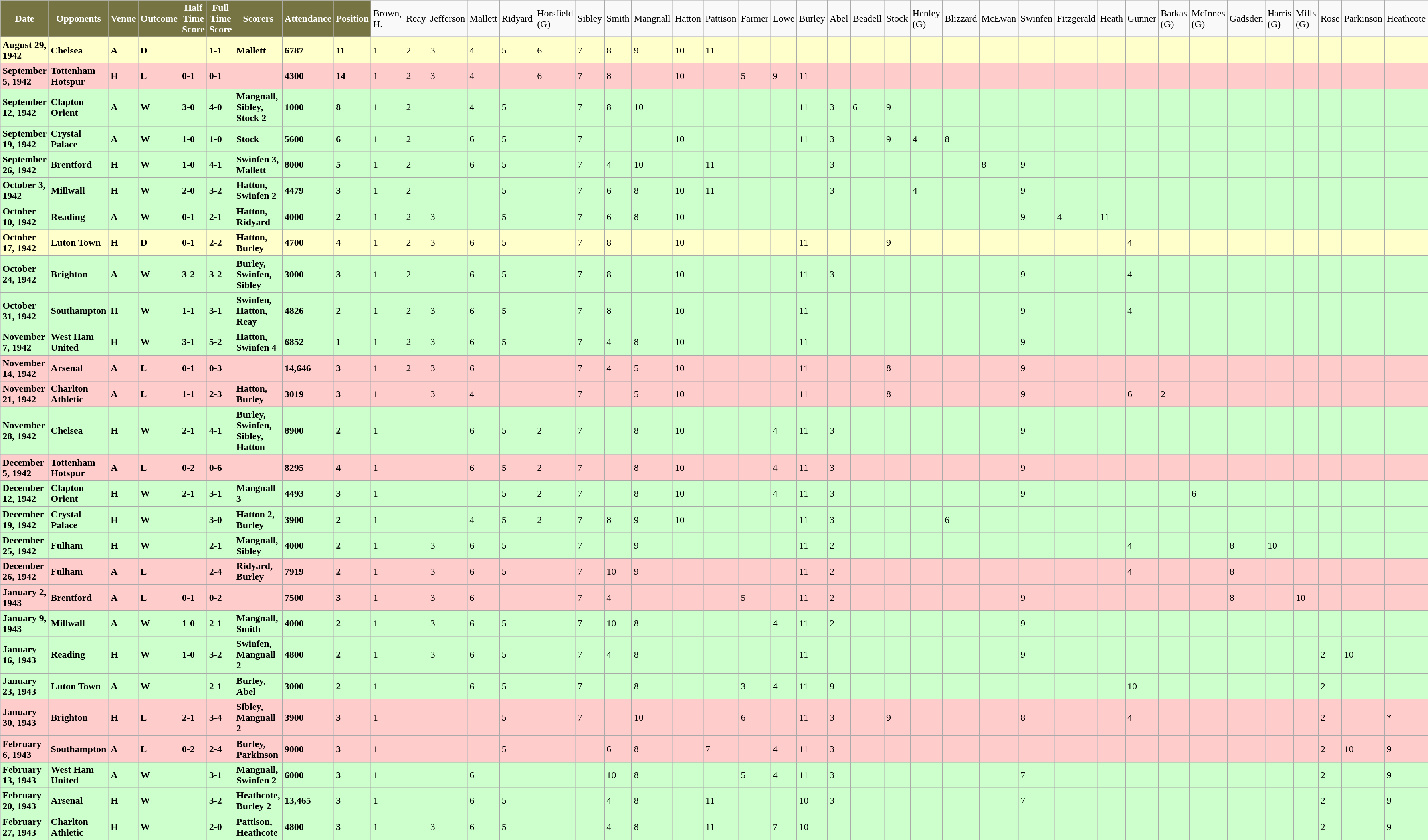<table class="wikitable">
<tr>
<th ! style="background:#767442; color:#FFFFFF; text-align:center;">Date</th>
<th ! style="background:#767442; color:#FFFFFF; text-align:center;">Opponents</th>
<th ! style="background:#767442; color:#FFFFFF; text-align:center;">Venue</th>
<th ! style="background:#767442; color:#FFFFFF; text-align:center;">Outcome</th>
<th ! style="background:#767442; color:#FFFFFF; text-align:center;">Half Time Score</th>
<th ! style="background:#767442; color:#FFFFFF; text-align:center;">Full Time Score</th>
<th ! style="background:#767442; color:#FFFFFF; text-align:center;">Scorers</th>
<th ! style="background:#767442; color:#FFFFFF; text-align:center;">Attendance</th>
<th ! style="background:#767442; color:#FFFFFF; text-align:center;">Position</th>
<td>Brown, H.</td>
<td>Reay</td>
<td>Jefferson</td>
<td>Mallett</td>
<td>Ridyard</td>
<td>Horsfield (G)</td>
<td>Sibley</td>
<td>Smith</td>
<td>Mangnall</td>
<td>Hatton</td>
<td>Pattison</td>
<td>Farmer</td>
<td>Lowe</td>
<td>Burley</td>
<td>Abel</td>
<td>Beadell</td>
<td>Stock</td>
<td>Henley (G)</td>
<td>Blizzard</td>
<td>McEwan</td>
<td>Swinfen</td>
<td>Fitzgerald</td>
<td>Heath</td>
<td>Gunner</td>
<td>Barkas (G)</td>
<td>McInnes (G)</td>
<td>Gadsden</td>
<td>Harris (G)</td>
<td>Mills (G)</td>
<td>Rose</td>
<td>Parkinson</td>
<td>Heathcote</td>
</tr>
<tr bgcolor="#FFFFCC">
<td><strong>August 29, 1942</strong></td>
<td><strong>Chelsea</strong></td>
<td><strong>A</strong></td>
<td><strong>D</strong></td>
<td></td>
<td><strong>1-1</strong></td>
<td><strong>Mallett</strong></td>
<td><strong>6787</strong></td>
<td><strong>11</strong></td>
<td>1</td>
<td>2</td>
<td>3</td>
<td>4</td>
<td>5</td>
<td>6</td>
<td>7</td>
<td>8</td>
<td>9</td>
<td>10</td>
<td>11</td>
<td></td>
<td></td>
<td></td>
<td></td>
<td></td>
<td></td>
<td></td>
<td></td>
<td></td>
<td></td>
<td></td>
<td></td>
<td></td>
<td></td>
<td></td>
<td></td>
<td></td>
<td></td>
<td></td>
<td></td>
<td></td>
</tr>
<tr bgcolor="#FFCCCC">
<td><strong>September 5, 1942</strong></td>
<td><strong>Tottenham Hotspur</strong></td>
<td><strong>H</strong></td>
<td><strong>L</strong></td>
<td><strong>0-1</strong></td>
<td><strong>0-1</strong></td>
<td></td>
<td><strong>4300</strong></td>
<td><strong>14</strong></td>
<td>1</td>
<td>2</td>
<td>3</td>
<td>4</td>
<td></td>
<td>6</td>
<td>7</td>
<td>8</td>
<td></td>
<td>10</td>
<td></td>
<td>5</td>
<td>9</td>
<td>11</td>
<td></td>
<td></td>
<td></td>
<td></td>
<td></td>
<td></td>
<td></td>
<td></td>
<td></td>
<td></td>
<td></td>
<td></td>
<td></td>
<td></td>
<td></td>
<td></td>
<td></td>
<td></td>
</tr>
<tr bgcolor="#CCFFCC">
<td><strong>September 12, 1942</strong></td>
<td><strong>Clapton Orient</strong></td>
<td><strong>A</strong></td>
<td><strong>W</strong></td>
<td><strong>3-0</strong></td>
<td><strong>4-0</strong></td>
<td><strong>Mangnall, Sibley, Stock 2</strong></td>
<td><strong>1000</strong></td>
<td><strong>8</strong></td>
<td>1</td>
<td>2</td>
<td></td>
<td>4</td>
<td>5</td>
<td></td>
<td>7</td>
<td>8</td>
<td>10</td>
<td></td>
<td></td>
<td></td>
<td></td>
<td>11</td>
<td>3</td>
<td>6</td>
<td>9</td>
<td></td>
<td></td>
<td></td>
<td></td>
<td></td>
<td></td>
<td></td>
<td></td>
<td></td>
<td></td>
<td></td>
<td></td>
<td></td>
<td></td>
<td></td>
</tr>
<tr bgcolor="#CCFFCC">
<td><strong>September 19, 1942</strong></td>
<td><strong>Crystal Palace</strong></td>
<td><strong>A</strong></td>
<td><strong>W</strong></td>
<td><strong>1-0</strong></td>
<td><strong>1-0</strong></td>
<td><strong>Stock</strong></td>
<td><strong>5600</strong></td>
<td><strong>6</strong></td>
<td>1</td>
<td>2</td>
<td></td>
<td>6</td>
<td>5</td>
<td></td>
<td>7</td>
<td></td>
<td></td>
<td>10</td>
<td></td>
<td></td>
<td></td>
<td>11</td>
<td>3</td>
<td></td>
<td>9</td>
<td>4</td>
<td>8</td>
<td></td>
<td></td>
<td></td>
<td></td>
<td></td>
<td></td>
<td></td>
<td></td>
<td></td>
<td></td>
<td></td>
<td></td>
<td></td>
</tr>
<tr bgcolor="#CCFFCC">
<td><strong>September 26, 1942</strong></td>
<td><strong>Brentford</strong></td>
<td><strong>H</strong></td>
<td><strong>W</strong></td>
<td><strong>1-0</strong></td>
<td><strong>4-1</strong></td>
<td><strong>Swinfen 3, Mallett</strong></td>
<td><strong>8000</strong></td>
<td><strong>5</strong></td>
<td>1</td>
<td>2</td>
<td></td>
<td>6</td>
<td>5</td>
<td></td>
<td>7</td>
<td>4</td>
<td>10</td>
<td></td>
<td>11</td>
<td></td>
<td></td>
<td></td>
<td>3</td>
<td></td>
<td></td>
<td></td>
<td></td>
<td>8</td>
<td>9</td>
<td></td>
<td></td>
<td></td>
<td></td>
<td></td>
<td></td>
<td></td>
<td></td>
<td></td>
<td></td>
<td></td>
</tr>
<tr bgcolor="#CCFFCC">
<td><strong>October 3, 1942</strong></td>
<td><strong>Millwall</strong></td>
<td><strong>H</strong></td>
<td><strong>W</strong></td>
<td><strong>2-0</strong></td>
<td><strong>3-2</strong></td>
<td><strong>Hatton, Swinfen 2</strong></td>
<td><strong>4479</strong></td>
<td><strong>3</strong></td>
<td>1</td>
<td>2</td>
<td></td>
<td></td>
<td>5</td>
<td></td>
<td>7</td>
<td>6</td>
<td>8</td>
<td>10</td>
<td>11</td>
<td></td>
<td></td>
<td></td>
<td>3</td>
<td></td>
<td></td>
<td>4</td>
<td></td>
<td></td>
<td>9</td>
<td></td>
<td></td>
<td></td>
<td></td>
<td></td>
<td></td>
<td></td>
<td></td>
<td></td>
<td></td>
<td></td>
</tr>
<tr bgcolor="#CCFFCC">
<td><strong>October 10, 1942</strong></td>
<td><strong>Reading</strong></td>
<td><strong>A</strong></td>
<td><strong>W</strong></td>
<td><strong>0-1</strong></td>
<td><strong>2-1</strong></td>
<td><strong>Hatton, Ridyard</strong></td>
<td><strong>4000</strong></td>
<td><strong>2</strong></td>
<td>1</td>
<td>2</td>
<td>3</td>
<td></td>
<td>5</td>
<td></td>
<td>7</td>
<td>6</td>
<td>8</td>
<td>10</td>
<td></td>
<td></td>
<td></td>
<td></td>
<td></td>
<td></td>
<td></td>
<td></td>
<td></td>
<td></td>
<td>9</td>
<td>4</td>
<td>11</td>
<td></td>
<td></td>
<td></td>
<td></td>
<td></td>
<td></td>
<td></td>
<td></td>
<td></td>
</tr>
<tr bgcolor="#FFFFCC">
<td><strong>October 17, 1942</strong></td>
<td><strong>Luton Town</strong></td>
<td><strong>H</strong></td>
<td><strong>D</strong></td>
<td><strong>0-1</strong></td>
<td><strong>2-2</strong></td>
<td><strong>Hatton, Burley</strong></td>
<td><strong>4700</strong></td>
<td><strong>4</strong></td>
<td>1</td>
<td>2</td>
<td>3</td>
<td>6</td>
<td>5</td>
<td></td>
<td>7</td>
<td>8</td>
<td></td>
<td>10</td>
<td></td>
<td></td>
<td></td>
<td>11</td>
<td></td>
<td></td>
<td>9</td>
<td></td>
<td></td>
<td></td>
<td></td>
<td></td>
<td></td>
<td>4</td>
<td></td>
<td></td>
<td></td>
<td></td>
<td></td>
<td></td>
<td></td>
<td></td>
</tr>
<tr bgcolor="#CCFFCC">
<td><strong>October 24, 1942</strong></td>
<td><strong>Brighton</strong></td>
<td><strong>A</strong></td>
<td><strong>W</strong></td>
<td><strong>3-2</strong></td>
<td><strong>3-2</strong></td>
<td><strong>Burley, Swinfen, Sibley</strong></td>
<td><strong>3000</strong></td>
<td><strong>3</strong></td>
<td>1</td>
<td>2</td>
<td></td>
<td>6</td>
<td>5</td>
<td></td>
<td>7</td>
<td>8</td>
<td></td>
<td>10</td>
<td></td>
<td></td>
<td></td>
<td>11</td>
<td>3</td>
<td></td>
<td></td>
<td></td>
<td></td>
<td></td>
<td>9</td>
<td></td>
<td></td>
<td>4</td>
<td></td>
<td></td>
<td></td>
<td></td>
<td></td>
<td></td>
<td></td>
<td></td>
</tr>
<tr bgcolor="#CCFFCC">
<td><strong>October 31, 1942</strong></td>
<td><strong>Southampton</strong></td>
<td><strong>H</strong></td>
<td><strong>W</strong></td>
<td><strong>1-1</strong></td>
<td><strong>3-1</strong></td>
<td><strong>Swinfen, Hatton, Reay</strong></td>
<td><strong>4826</strong></td>
<td><strong>2</strong></td>
<td>1</td>
<td>2</td>
<td>3</td>
<td>6</td>
<td>5</td>
<td></td>
<td>7</td>
<td>8</td>
<td></td>
<td>10</td>
<td></td>
<td></td>
<td></td>
<td>11</td>
<td></td>
<td></td>
<td></td>
<td></td>
<td></td>
<td></td>
<td>9</td>
<td></td>
<td></td>
<td>4</td>
<td></td>
<td></td>
<td></td>
<td></td>
<td></td>
<td></td>
<td></td>
<td></td>
</tr>
<tr bgcolor="#CCFFCC">
<td><strong>November 7, 1942</strong></td>
<td><strong>West Ham United</strong></td>
<td><strong>H</strong></td>
<td><strong>W</strong></td>
<td><strong>3-1</strong></td>
<td><strong>5-2</strong></td>
<td><strong>Hatton, Swinfen 4</strong></td>
<td><strong>6852</strong></td>
<td><strong>1</strong></td>
<td>1</td>
<td>2</td>
<td>3</td>
<td>6</td>
<td>5</td>
<td></td>
<td>7</td>
<td>4</td>
<td>8</td>
<td>10</td>
<td></td>
<td></td>
<td></td>
<td>11</td>
<td></td>
<td></td>
<td></td>
<td></td>
<td></td>
<td></td>
<td>9</td>
<td></td>
<td></td>
<td></td>
<td></td>
<td></td>
<td></td>
<td></td>
<td></td>
<td></td>
<td></td>
<td></td>
</tr>
<tr bgcolor="#FFCCCC">
<td><strong>November 14, 1942</strong></td>
<td><strong>Arsenal</strong></td>
<td><strong>A</strong></td>
<td><strong>L</strong></td>
<td><strong>0-1</strong></td>
<td><strong>0-3</strong></td>
<td></td>
<td><strong>14,646</strong></td>
<td><strong>3</strong></td>
<td>1</td>
<td>2</td>
<td>3</td>
<td>6</td>
<td></td>
<td></td>
<td>7</td>
<td>4</td>
<td>5</td>
<td>10</td>
<td></td>
<td></td>
<td></td>
<td>11</td>
<td></td>
<td></td>
<td>8</td>
<td></td>
<td></td>
<td></td>
<td>9</td>
<td></td>
<td></td>
<td></td>
<td></td>
<td></td>
<td></td>
<td></td>
<td></td>
<td></td>
<td></td>
<td></td>
</tr>
<tr bgcolor="#FFCCCC">
<td><strong>November 21, 1942</strong></td>
<td><strong>Charlton Athletic</strong></td>
<td><strong>A</strong></td>
<td><strong>L</strong></td>
<td><strong>1-1</strong></td>
<td><strong>2-3</strong></td>
<td><strong>Hatton, Burley</strong></td>
<td><strong>3019</strong></td>
<td><strong>3</strong></td>
<td>1</td>
<td></td>
<td>3</td>
<td>4</td>
<td></td>
<td></td>
<td>7</td>
<td></td>
<td>5</td>
<td>10</td>
<td></td>
<td></td>
<td></td>
<td>11</td>
<td></td>
<td></td>
<td>8</td>
<td></td>
<td></td>
<td></td>
<td>9</td>
<td></td>
<td></td>
<td>6</td>
<td>2</td>
<td></td>
<td></td>
<td></td>
<td></td>
<td></td>
<td></td>
<td></td>
</tr>
<tr bgcolor="#CCFFCC">
<td><strong>November 28, 1942</strong></td>
<td><strong>Chelsea</strong></td>
<td><strong>H</strong></td>
<td><strong>W</strong></td>
<td><strong>2-1</strong></td>
<td><strong>4-1</strong></td>
<td><strong>Burley, Swinfen, Sibley, Hatton</strong></td>
<td><strong>8900</strong></td>
<td><strong>2</strong></td>
<td>1</td>
<td></td>
<td></td>
<td>6</td>
<td>5</td>
<td>2</td>
<td>7</td>
<td></td>
<td>8</td>
<td>10</td>
<td></td>
<td></td>
<td>4</td>
<td>11</td>
<td>3</td>
<td></td>
<td></td>
<td></td>
<td></td>
<td></td>
<td>9</td>
<td></td>
<td></td>
<td></td>
<td></td>
<td></td>
<td></td>
<td></td>
<td></td>
<td></td>
<td></td>
<td></td>
</tr>
<tr bgcolor="#FFCCCC">
<td><strong>December 5, 1942</strong></td>
<td><strong>Tottenham Hotspur</strong></td>
<td><strong>A</strong></td>
<td><strong>L</strong></td>
<td><strong>0-2</strong></td>
<td><strong>0-6</strong></td>
<td></td>
<td><strong>8295</strong></td>
<td><strong>4</strong></td>
<td>1</td>
<td></td>
<td></td>
<td>6</td>
<td>5</td>
<td>2</td>
<td>7</td>
<td></td>
<td>8</td>
<td>10</td>
<td></td>
<td></td>
<td>4</td>
<td>11</td>
<td>3</td>
<td></td>
<td></td>
<td></td>
<td></td>
<td></td>
<td>9</td>
<td></td>
<td></td>
<td></td>
<td></td>
<td></td>
<td></td>
<td></td>
<td></td>
<td></td>
<td></td>
<td></td>
</tr>
<tr bgcolor="#CCFFCC">
<td><strong>December 12, 1942</strong></td>
<td><strong>Clapton Orient</strong></td>
<td><strong>H</strong></td>
<td><strong>W</strong></td>
<td><strong>2-1</strong></td>
<td><strong>3-1</strong></td>
<td><strong>Mangnall 3</strong></td>
<td><strong>4493</strong></td>
<td><strong>3</strong></td>
<td>1</td>
<td></td>
<td></td>
<td></td>
<td>5</td>
<td>2</td>
<td>7</td>
<td></td>
<td>8</td>
<td>10</td>
<td></td>
<td></td>
<td>4</td>
<td>11</td>
<td>3</td>
<td></td>
<td></td>
<td></td>
<td></td>
<td></td>
<td>9</td>
<td></td>
<td></td>
<td></td>
<td></td>
<td>6</td>
<td></td>
<td></td>
<td></td>
<td></td>
<td></td>
<td></td>
</tr>
<tr bgcolor="#CCFFCC">
<td><strong>December 19, 1942</strong></td>
<td><strong>Crystal Palace</strong></td>
<td><strong>H</strong></td>
<td><strong>W</strong></td>
<td></td>
<td><strong>3-0</strong></td>
<td><strong>Hatton 2, Burley</strong></td>
<td><strong>3900</strong></td>
<td><strong>2</strong></td>
<td>1</td>
<td></td>
<td></td>
<td>4</td>
<td>5</td>
<td>2</td>
<td>7</td>
<td>8</td>
<td>9</td>
<td>10</td>
<td></td>
<td></td>
<td></td>
<td>11</td>
<td>3</td>
<td></td>
<td></td>
<td></td>
<td>6</td>
<td></td>
<td></td>
<td></td>
<td></td>
<td></td>
<td></td>
<td></td>
<td></td>
<td></td>
<td></td>
<td></td>
<td></td>
<td></td>
</tr>
<tr bgcolor="#CCFFCC">
<td><strong>December 25, 1942</strong></td>
<td><strong>Fulham</strong></td>
<td><strong>H</strong></td>
<td><strong>W</strong></td>
<td></td>
<td><strong>2-1</strong></td>
<td><strong>Mangnall, Sibley</strong></td>
<td><strong>4000</strong></td>
<td><strong>2</strong></td>
<td>1</td>
<td></td>
<td>3</td>
<td>6</td>
<td>5</td>
<td></td>
<td>7</td>
<td></td>
<td>9</td>
<td></td>
<td></td>
<td></td>
<td></td>
<td>11</td>
<td>2</td>
<td></td>
<td></td>
<td></td>
<td></td>
<td></td>
<td></td>
<td></td>
<td></td>
<td>4</td>
<td></td>
<td></td>
<td>8</td>
<td>10</td>
<td></td>
<td></td>
<td></td>
<td></td>
</tr>
<tr bgcolor="#FFCCCC">
<td><strong>December 26, 1942</strong></td>
<td><strong>Fulham</strong></td>
<td><strong>A</strong></td>
<td><strong>L</strong></td>
<td></td>
<td><strong>2-4</strong></td>
<td><strong>Ridyard, Burley</strong></td>
<td><strong>7919</strong></td>
<td><strong>2</strong></td>
<td>1</td>
<td></td>
<td>3</td>
<td>6</td>
<td>5</td>
<td></td>
<td>7</td>
<td>10</td>
<td>9</td>
<td></td>
<td></td>
<td></td>
<td></td>
<td>11</td>
<td>2</td>
<td></td>
<td></td>
<td></td>
<td></td>
<td></td>
<td></td>
<td></td>
<td></td>
<td>4</td>
<td></td>
<td></td>
<td>8</td>
<td></td>
<td></td>
<td></td>
<td></td>
<td></td>
</tr>
<tr bgcolor="#FFCCCC">
<td><strong>January 2, 1943</strong></td>
<td><strong>Brentford</strong></td>
<td><strong>A</strong></td>
<td><strong>L</strong></td>
<td><strong>0-1</strong></td>
<td><strong>0-2</strong></td>
<td></td>
<td><strong>7500</strong></td>
<td><strong>3</strong></td>
<td>1</td>
<td></td>
<td>3</td>
<td>6</td>
<td></td>
<td></td>
<td>7</td>
<td>4</td>
<td></td>
<td></td>
<td></td>
<td>5</td>
<td></td>
<td>11</td>
<td>2</td>
<td></td>
<td></td>
<td></td>
<td></td>
<td></td>
<td>9</td>
<td></td>
<td></td>
<td></td>
<td></td>
<td></td>
<td>8</td>
<td></td>
<td>10</td>
<td></td>
<td></td>
<td></td>
</tr>
<tr bgcolor="#CCFFCC">
<td><strong>January 9, 1943</strong></td>
<td><strong>Millwall</strong></td>
<td><strong>A</strong></td>
<td><strong>W</strong></td>
<td><strong>1-0</strong></td>
<td><strong>2-1</strong></td>
<td><strong>Mangnall, Smith</strong></td>
<td><strong>4000</strong></td>
<td><strong>2</strong></td>
<td>1</td>
<td></td>
<td>3</td>
<td>6</td>
<td>5</td>
<td></td>
<td>7</td>
<td>10</td>
<td>8</td>
<td></td>
<td></td>
<td></td>
<td>4</td>
<td>11</td>
<td>2</td>
<td></td>
<td></td>
<td></td>
<td></td>
<td></td>
<td>9</td>
<td></td>
<td></td>
<td></td>
<td></td>
<td></td>
<td></td>
<td></td>
<td></td>
<td></td>
<td></td>
<td></td>
</tr>
<tr bgcolor="#CCFFCC">
<td><strong>January 16, 1943</strong></td>
<td><strong>Reading</strong></td>
<td><strong>H</strong></td>
<td><strong>W</strong></td>
<td><strong>1-0</strong></td>
<td><strong>3-2</strong></td>
<td><strong>Swinfen, Mangnall 2</strong></td>
<td><strong>4800</strong></td>
<td><strong>2</strong></td>
<td>1</td>
<td></td>
<td>3</td>
<td>6</td>
<td>5</td>
<td></td>
<td>7</td>
<td>4</td>
<td>8</td>
<td></td>
<td></td>
<td></td>
<td></td>
<td>11</td>
<td></td>
<td></td>
<td></td>
<td></td>
<td></td>
<td></td>
<td>9</td>
<td></td>
<td></td>
<td></td>
<td></td>
<td></td>
<td></td>
<td></td>
<td></td>
<td>2</td>
<td>10</td>
<td></td>
</tr>
<tr bgcolor="#CCFFCC">
<td><strong>January 23, 1943</strong></td>
<td><strong>Luton Town</strong></td>
<td><strong>A</strong></td>
<td><strong>W</strong></td>
<td></td>
<td><strong>2-1</strong></td>
<td><strong>Burley, Abel</strong></td>
<td><strong>3000</strong></td>
<td><strong>2</strong></td>
<td>1</td>
<td></td>
<td></td>
<td>6</td>
<td>5</td>
<td></td>
<td>7</td>
<td></td>
<td>8</td>
<td></td>
<td></td>
<td>3</td>
<td>4</td>
<td>11</td>
<td>9</td>
<td></td>
<td></td>
<td></td>
<td></td>
<td></td>
<td></td>
<td></td>
<td></td>
<td>10</td>
<td></td>
<td></td>
<td></td>
<td></td>
<td></td>
<td>2</td>
<td></td>
<td></td>
</tr>
<tr bgcolor="#FFCCCC">
<td><strong>January 30, 1943</strong></td>
<td><strong>Brighton</strong></td>
<td><strong>H</strong></td>
<td><strong>L</strong></td>
<td><strong>2-1</strong></td>
<td><strong>3-4</strong></td>
<td><strong>Sibley, Mangnall 2</strong></td>
<td><strong>3900</strong></td>
<td><strong>3</strong></td>
<td>1</td>
<td></td>
<td></td>
<td></td>
<td>5</td>
<td></td>
<td>7</td>
<td></td>
<td>10</td>
<td></td>
<td></td>
<td>6</td>
<td></td>
<td>11</td>
<td>3</td>
<td></td>
<td>9</td>
<td></td>
<td></td>
<td></td>
<td>8</td>
<td></td>
<td></td>
<td>4</td>
<td></td>
<td></td>
<td></td>
<td></td>
<td></td>
<td>2</td>
<td></td>
<td>*</td>
</tr>
<tr bgcolor="#FFCCCC">
<td><strong>February 6, 1943</strong></td>
<td><strong>Southampton</strong></td>
<td><strong>A</strong></td>
<td><strong>L</strong></td>
<td><strong>0-2</strong></td>
<td><strong>2-4</strong></td>
<td><strong>Burley, Parkinson</strong></td>
<td><strong>9000</strong></td>
<td><strong>3</strong></td>
<td>1</td>
<td></td>
<td></td>
<td></td>
<td>5</td>
<td></td>
<td></td>
<td>6</td>
<td>8</td>
<td></td>
<td>7</td>
<td></td>
<td>4</td>
<td>11</td>
<td>3</td>
<td></td>
<td></td>
<td></td>
<td></td>
<td></td>
<td></td>
<td></td>
<td></td>
<td></td>
<td></td>
<td></td>
<td></td>
<td></td>
<td></td>
<td>2</td>
<td>10</td>
<td>9</td>
</tr>
<tr bgcolor="#CCFFCC">
<td><strong>February 13, 1943</strong></td>
<td><strong>West Ham United</strong></td>
<td><strong>A</strong></td>
<td><strong>W</strong></td>
<td></td>
<td><strong>3-1</strong></td>
<td><strong>Mangnall, Swinfen 2</strong></td>
<td><strong>6000</strong></td>
<td><strong>3</strong></td>
<td>1</td>
<td></td>
<td></td>
<td>6</td>
<td></td>
<td></td>
<td></td>
<td>10</td>
<td>8</td>
<td></td>
<td></td>
<td>5</td>
<td>4</td>
<td>11</td>
<td>3</td>
<td></td>
<td></td>
<td></td>
<td></td>
<td></td>
<td>7</td>
<td></td>
<td></td>
<td></td>
<td></td>
<td></td>
<td></td>
<td></td>
<td></td>
<td>2</td>
<td></td>
<td>9</td>
</tr>
<tr bgcolor="#CCFFCC">
<td><strong>February 20, 1943</strong></td>
<td><strong>Arsenal</strong></td>
<td><strong>H</strong></td>
<td><strong>W</strong></td>
<td></td>
<td><strong>3-2</strong></td>
<td><strong>Heathcote, Burley 2</strong></td>
<td><strong>13,465</strong></td>
<td><strong>3</strong></td>
<td>1</td>
<td></td>
<td></td>
<td>6</td>
<td>5</td>
<td></td>
<td></td>
<td>4</td>
<td>8</td>
<td></td>
<td>11</td>
<td></td>
<td></td>
<td>10</td>
<td>3</td>
<td></td>
<td></td>
<td></td>
<td></td>
<td></td>
<td>7</td>
<td></td>
<td></td>
<td></td>
<td></td>
<td></td>
<td></td>
<td></td>
<td></td>
<td>2</td>
<td></td>
<td>9</td>
</tr>
<tr bgcolor="#CCFFCC">
<td><strong>February 27, 1943</strong></td>
<td><strong>Charlton Athletic</strong></td>
<td><strong>H</strong></td>
<td><strong>W</strong></td>
<td></td>
<td><strong>2-0</strong></td>
<td><strong>Pattison, Heathcote</strong></td>
<td><strong>4800</strong></td>
<td><strong>3</strong></td>
<td>1</td>
<td></td>
<td>3</td>
<td>6</td>
<td>5</td>
<td></td>
<td></td>
<td>4</td>
<td>8</td>
<td></td>
<td>11</td>
<td></td>
<td>7</td>
<td>10</td>
<td></td>
<td></td>
<td></td>
<td></td>
<td></td>
<td></td>
<td></td>
<td></td>
<td></td>
<td></td>
<td></td>
<td></td>
<td></td>
<td></td>
<td></td>
<td>2</td>
<td></td>
<td>9</td>
</tr>
</table>
